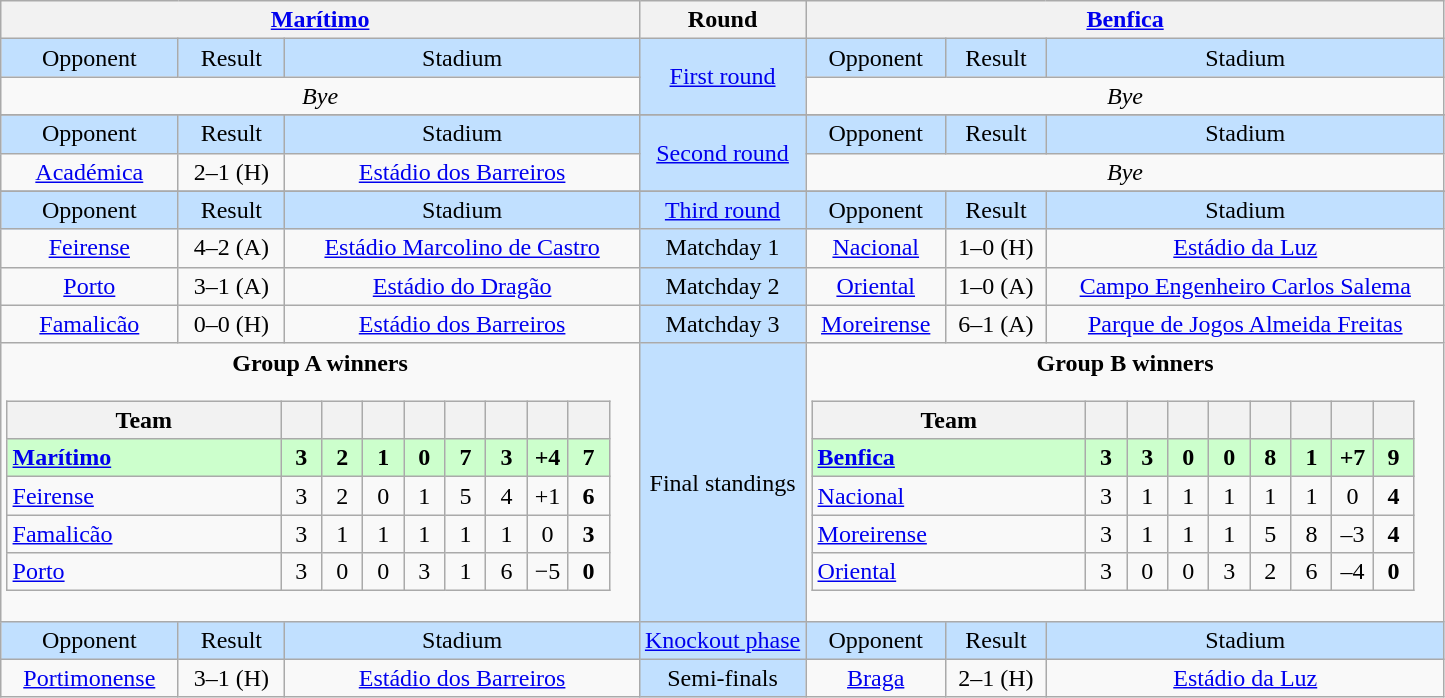<table class="wikitable" style="text-align:center">
<tr>
<th colspan=3><a href='#'>Marítimo</a></th>
<th>Round</th>
<th colspan=3><a href='#'>Benfica</a></th>
</tr>
<tr style="background:#c1e0ff">
<td>Opponent</td>
<td>Result</td>
<td>Stadium</td>
<td rowspan=2><a href='#'>First round</a></td>
<td>Opponent</td>
<td>Result</td>
<td>Stadium</td>
</tr>
<tr>
<td colspan=3><em>Bye</em></td>
<td colspan=3><em>Bye</em></td>
</tr>
<tr>
</tr>
<tr style="background:#c1e0ff">
<td>Opponent</td>
<td>Result</td>
<td>Stadium</td>
<td rowspan=2><a href='#'>Second round</a></td>
<td>Opponent</td>
<td>Result</td>
<td>Stadium</td>
</tr>
<tr>
<td><a href='#'>Académica</a></td>
<td>2–1 (H)</td>
<td><a href='#'>Estádio dos Barreiros</a></td>
<td colspan=3><em>Bye</em></td>
</tr>
<tr>
</tr>
<tr style="background:#c1e0ff">
<td>Opponent</td>
<td>Result</td>
<td>Stadium</td>
<td><a href='#'>Third round</a></td>
<td>Opponent</td>
<td>Result</td>
<td>Stadium</td>
</tr>
<tr>
<td><a href='#'>Feirense</a></td>
<td>4–2 (A)</td>
<td><a href='#'>Estádio Marcolino de Castro</a></td>
<td style="background:#c1e0ff">Matchday 1</td>
<td><a href='#'>Nacional</a></td>
<td>1–0 (H)</td>
<td><a href='#'>Estádio da Luz</a></td>
</tr>
<tr>
<td><a href='#'>Porto</a></td>
<td>3–1 (A)</td>
<td><a href='#'>Estádio do Dragão</a></td>
<td style="background:#c1e0ff">Matchday 2</td>
<td><a href='#'>Oriental</a></td>
<td>1–0 (A)</td>
<td><a href='#'>Campo Engenheiro Carlos Salema</a></td>
</tr>
<tr>
<td><a href='#'>Famalicão</a></td>
<td>0–0 (H)</td>
<td><a href='#'>Estádio dos Barreiros</a></td>
<td style="background:#c1e0ff">Matchday 3</td>
<td><a href='#'>Moreirense</a></td>
<td>6–1 (A)</td>
<td><a href='#'>Parque de Jogos Almeida Freitas</a></td>
</tr>
<tr>
<td colspan=3 valign=top><strong>Group A winners</strong><br><table class="wikitable" style="text-align: center">
<tr>
<th width=175>Team</th>
<th width=20></th>
<th width=20></th>
<th width=20></th>
<th width=20></th>
<th width=20></th>
<th width=20></th>
<th width=20></th>
<th width=20></th>
</tr>
<tr style="background:#cfc">
<td align=left><strong><a href='#'>Marítimo</a></strong></td>
<td><strong>3</strong></td>
<td><strong>2</strong></td>
<td><strong>1</strong></td>
<td><strong>0</strong></td>
<td><strong>7</strong></td>
<td><strong>3</strong></td>
<td><strong>+4</strong></td>
<td><strong>7</strong></td>
</tr>
<tr>
<td align=left><a href='#'>Feirense</a></td>
<td>3</td>
<td>2</td>
<td>0</td>
<td>1</td>
<td>5</td>
<td>4</td>
<td>+1</td>
<td><strong>6</strong></td>
</tr>
<tr>
<td align=left><a href='#'>Famalicão</a></td>
<td>3</td>
<td>1</td>
<td>1</td>
<td>1</td>
<td>1</td>
<td>1</td>
<td>0</td>
<td><strong>3</strong></td>
</tr>
<tr>
<td align=left><a href='#'>Porto</a></td>
<td>3</td>
<td>0</td>
<td>0</td>
<td>3</td>
<td>1</td>
<td>6</td>
<td>−5</td>
<td><strong>0</strong></td>
</tr>
</table>
</td>
<td style="background:#c1e0ff">Final standings</td>
<td colspan=3 valign=top><strong>Group B winners</strong><br><table class="wikitable" style="text-align: center">
<tr>
<th width=175>Team</th>
<th width=20></th>
<th width=20></th>
<th width=20></th>
<th width=20></th>
<th width=20></th>
<th width=20></th>
<th width=20></th>
<th width=20></th>
</tr>
<tr style="background:#cfc">
<td align=left><strong><a href='#'>Benfica</a></strong></td>
<td><strong>3</strong></td>
<td><strong>3</strong></td>
<td><strong>0</strong></td>
<td><strong>0</strong></td>
<td><strong>8</strong></td>
<td><strong>1</strong></td>
<td><strong>+7</strong></td>
<td><strong>9</strong></td>
</tr>
<tr>
<td align=left><a href='#'>Nacional</a></td>
<td>3</td>
<td>1</td>
<td>1</td>
<td>1</td>
<td>1</td>
<td>1</td>
<td>0</td>
<td><strong>4</strong></td>
</tr>
<tr>
<td align=left><a href='#'>Moreirense</a></td>
<td>3</td>
<td>1</td>
<td>1</td>
<td>1</td>
<td>5</td>
<td>8</td>
<td>–3</td>
<td><strong>4</strong></td>
</tr>
<tr>
<td align=left><a href='#'>Oriental</a></td>
<td>3</td>
<td>0</td>
<td>0</td>
<td>3</td>
<td>2</td>
<td>6</td>
<td>–4</td>
<td><strong>0</strong></td>
</tr>
</table>
</td>
</tr>
<tr style="background:#c1e0ff">
<td>Opponent</td>
<td>Result</td>
<td>Stadium</td>
<td><a href='#'>Knockout phase</a></td>
<td>Opponent</td>
<td>Result</td>
<td>Stadium</td>
</tr>
<tr>
<td><a href='#'>Portimonense</a></td>
<td>3–1 (H)</td>
<td><a href='#'>Estádio dos Barreiros</a></td>
<td style="background:#c1e0ff">Semi-finals</td>
<td><a href='#'>Braga</a></td>
<td>2–1 (H)</td>
<td><a href='#'>Estádio da Luz</a></td>
</tr>
</table>
